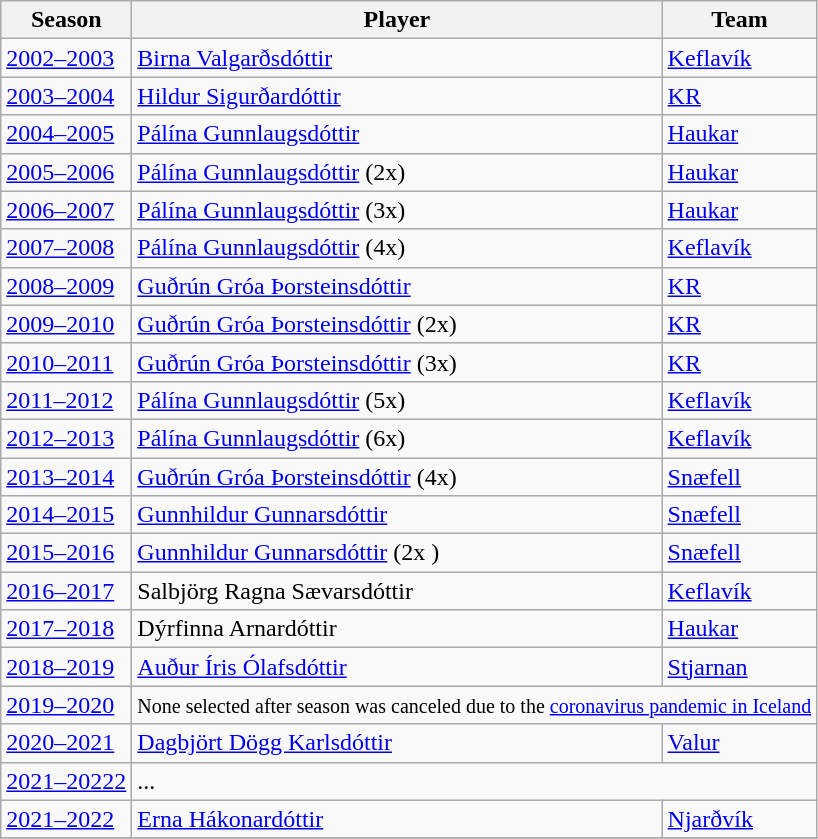<table class="wikitable">
<tr>
<th>Season</th>
<th>Player</th>
<th>Team</th>
</tr>
<tr>
<td><a href='#'>2002–2003</a></td>
<td> <a href='#'>Birna Valgarðsdóttir</a></td>
<td><a href='#'>Keflavík</a></td>
</tr>
<tr>
<td><a href='#'>2003–2004</a></td>
<td> <a href='#'>Hildur Sigurðardóttir</a></td>
<td><a href='#'>KR</a></td>
</tr>
<tr>
<td><a href='#'>2004–2005</a></td>
<td> <a href='#'>Pálína Gunnlaugsdóttir</a></td>
<td><a href='#'>Haukar</a></td>
</tr>
<tr>
<td><a href='#'>2005–2006</a></td>
<td> <a href='#'>Pálína Gunnlaugsdóttir</a> (2x)</td>
<td><a href='#'>Haukar</a></td>
</tr>
<tr>
<td><a href='#'>2006–2007</a></td>
<td> <a href='#'>Pálína Gunnlaugsdóttir</a> (3x)</td>
<td><a href='#'>Haukar</a></td>
</tr>
<tr>
<td><a href='#'>2007–2008</a></td>
<td> <a href='#'>Pálína Gunnlaugsdóttir</a> (4x)</td>
<td><a href='#'>Keflavík</a></td>
</tr>
<tr>
<td><a href='#'>2008–2009</a></td>
<td> <a href='#'>Guðrún Gróa Þorsteinsdóttir</a></td>
<td><a href='#'>KR</a></td>
</tr>
<tr>
<td><a href='#'>2009–2010</a></td>
<td> <a href='#'>Guðrún Gróa Þorsteinsdóttir</a> (2x)</td>
<td><a href='#'>KR</a></td>
</tr>
<tr>
<td><a href='#'>2010–2011</a></td>
<td> <a href='#'>Guðrún Gróa Þorsteinsdóttir</a> (3x)</td>
<td><a href='#'>KR</a></td>
</tr>
<tr>
<td><a href='#'>2011–2012</a></td>
<td> <a href='#'>Pálína Gunnlaugsdóttir</a> (5x)</td>
<td><a href='#'>Keflavík</a></td>
</tr>
<tr>
<td><a href='#'>2012–2013</a></td>
<td> <a href='#'>Pálína Gunnlaugsdóttir</a> (6x)</td>
<td><a href='#'>Keflavík</a></td>
</tr>
<tr>
<td><a href='#'>2013–2014</a></td>
<td> <a href='#'>Guðrún Gróa Þorsteinsdóttir</a> (4x)</td>
<td><a href='#'>Snæfell</a></td>
</tr>
<tr>
<td><a href='#'>2014–2015</a></td>
<td> <a href='#'>Gunnhildur Gunnarsdóttir</a></td>
<td><a href='#'>Snæfell</a></td>
</tr>
<tr>
<td><a href='#'>2015–2016</a></td>
<td> <a href='#'>Gunnhildur Gunnarsdóttir</a> (2x )</td>
<td><a href='#'>Snæfell</a></td>
</tr>
<tr>
<td><a href='#'>2016–2017</a></td>
<td> Salbjörg Ragna Sævarsdóttir</td>
<td><a href='#'>Keflavík</a></td>
</tr>
<tr>
<td><a href='#'>2017–2018</a></td>
<td> Dýrfinna Arnardóttir</td>
<td><a href='#'>Haukar</a></td>
</tr>
<tr>
<td><a href='#'>2018–2019</a></td>
<td> <a href='#'>Auður Íris Ólafsdóttir</a></td>
<td><a href='#'>Stjarnan</a></td>
</tr>
<tr>
<td><a href='#'>2019–2020</a></td>
<td colspan="2"><small>None selected after season was canceled due to the <a href='#'>coronavirus pandemic in Iceland</a></small></td>
</tr>
<tr>
<td><a href='#'>2020–2021</a></td>
<td> <a href='#'>Dagbjört Dögg Karlsdóttir</a></td>
<td><a href='#'>Valur</a></td>
</tr>
<tr>
<td><a href='#'>2021–20222</a></td>
<td colspan="2">...</td>
</tr>
<tr>
<td><a href='#'>2021–2022</a></td>
<td> <a href='#'>Erna Hákonardóttir</a></td>
<td><a href='#'>Njarðvík</a></td>
</tr>
<tr>
</tr>
</table>
